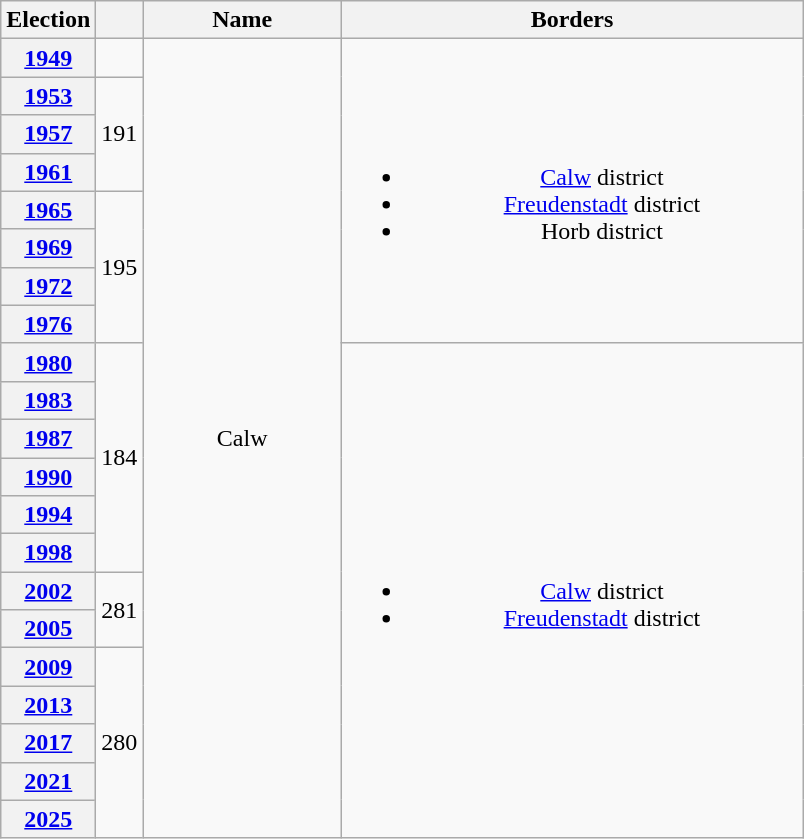<table class=wikitable style="text-align:center">
<tr>
<th>Election</th>
<th></th>
<th width=125px>Name</th>
<th width=300px>Borders</th>
</tr>
<tr>
<th><a href='#'>1949</a></th>
<td></td>
<td rowspan=21>Calw</td>
<td rowspan=8><br><ul><li><a href='#'>Calw</a> district</li><li><a href='#'>Freudenstadt</a> district</li><li>Horb district</li></ul></td>
</tr>
<tr>
<th><a href='#'>1953</a></th>
<td rowspan=3>191</td>
</tr>
<tr>
<th><a href='#'>1957</a></th>
</tr>
<tr>
<th><a href='#'>1961</a></th>
</tr>
<tr>
<th><a href='#'>1965</a></th>
<td rowspan=4>195</td>
</tr>
<tr>
<th><a href='#'>1969</a></th>
</tr>
<tr>
<th><a href='#'>1972</a></th>
</tr>
<tr>
<th><a href='#'>1976</a></th>
</tr>
<tr>
<th><a href='#'>1980</a></th>
<td rowspan=6>184</td>
<td rowspan=13><br><ul><li><a href='#'>Calw</a> district</li><li><a href='#'>Freudenstadt</a> district</li></ul></td>
</tr>
<tr>
<th><a href='#'>1983</a></th>
</tr>
<tr>
<th><a href='#'>1987</a></th>
</tr>
<tr>
<th><a href='#'>1990</a></th>
</tr>
<tr>
<th><a href='#'>1994</a></th>
</tr>
<tr>
<th><a href='#'>1998</a></th>
</tr>
<tr>
<th><a href='#'>2002</a></th>
<td rowspan=2>281</td>
</tr>
<tr>
<th><a href='#'>2005</a></th>
</tr>
<tr>
<th><a href='#'>2009</a></th>
<td rowspan=5>280</td>
</tr>
<tr>
<th><a href='#'>2013</a></th>
</tr>
<tr>
<th><a href='#'>2017</a></th>
</tr>
<tr>
<th><a href='#'>2021</a></th>
</tr>
<tr>
<th><a href='#'>2025</a></th>
</tr>
</table>
